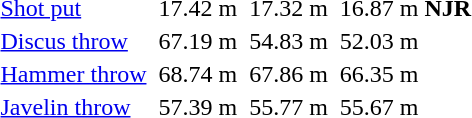<table>
<tr>
</tr>
<tr>
<td><a href='#'>Shot put</a></td>
<td></td>
<td>17.42 m</td>
<td></td>
<td>17.32 m</td>
<td></td>
<td>16.87 m <strong>NJR</strong></td>
</tr>
<tr>
<td><a href='#'>Discus throw</a></td>
<td></td>
<td>67.19 m</td>
<td></td>
<td>54.83 m</td>
<td></td>
<td>52.03 m</td>
</tr>
<tr>
<td><a href='#'>Hammer throw</a></td>
<td></td>
<td>68.74 m</td>
<td></td>
<td>67.86 m</td>
<td></td>
<td>66.35 m</td>
</tr>
<tr>
<td><a href='#'>Javelin throw</a></td>
<td></td>
<td>57.39 m</td>
<td></td>
<td>55.77 m</td>
<td></td>
<td>55.67 m</td>
</tr>
</table>
